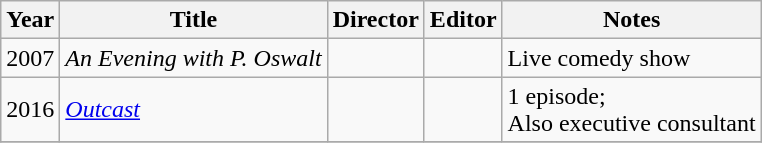<table class="wikitable">
<tr>
<th>Year</th>
<th>Title</th>
<th>Director</th>
<th>Editor</th>
<th>Notes</th>
</tr>
<tr>
<td>2007</td>
<td><em>An Evening with P. Oswalt</em></td>
<td></td>
<td></td>
<td>Live comedy show</td>
</tr>
<tr>
<td>2016</td>
<td><em><a href='#'>Outcast</a></em></td>
<td></td>
<td></td>
<td>1 episode;<br>Also executive consultant</td>
</tr>
<tr>
</tr>
</table>
